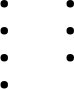<table>
<tr valign="top">
<td><br><ul><li></li><li></li><li></li><li></li></ul></td>
<td><br><ul><li></li><li></li><li></li></ul></td>
</tr>
</table>
